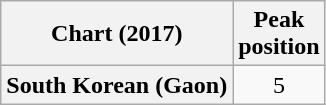<table class="wikitable plainrowheaders" style="text-align:center">
<tr>
<th scope="col">Chart (2017)</th>
<th scope="col">Peak<br>position</th>
</tr>
<tr>
<th scope="row">South Korean (Gaon)</th>
<td>5</td>
</tr>
</table>
